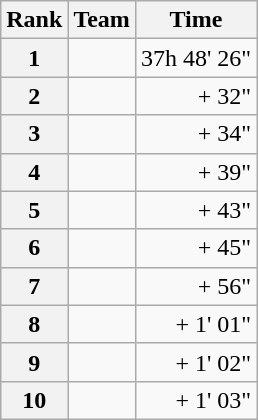<table class="wikitable">
<tr>
<th scope="col">Rank</th>
<th scope="col">Team</th>
<th scope="col">Time</th>
</tr>
<tr>
<th scope="row">1</th>
<td> </td>
<td align="right">37h 48' 26"</td>
</tr>
<tr>
<th scope="row">2</th>
<td> </td>
<td align="right">+ 32"</td>
</tr>
<tr>
<th scope="row">3</th>
<td> </td>
<td align="right">+ 34"</td>
</tr>
<tr>
<th scope="row">4</th>
<td> </td>
<td align="right">+ 39"</td>
</tr>
<tr>
<th scope="row">5</th>
<td> </td>
<td align="right">+ 43"</td>
</tr>
<tr>
<th scope="row">6</th>
<td> </td>
<td align="right">+ 45"</td>
</tr>
<tr>
<th scope="row">7</th>
<td> </td>
<td align="right">+ 56"</td>
</tr>
<tr>
<th scope="row">8</th>
<td> </td>
<td align="right">+ 1' 01"</td>
</tr>
<tr>
<th scope="row">9</th>
<td> </td>
<td align="right">+ 1' 02"</td>
</tr>
<tr>
<th scope="row">10</th>
<td> </td>
<td align="right">+ 1' 03"</td>
</tr>
</table>
